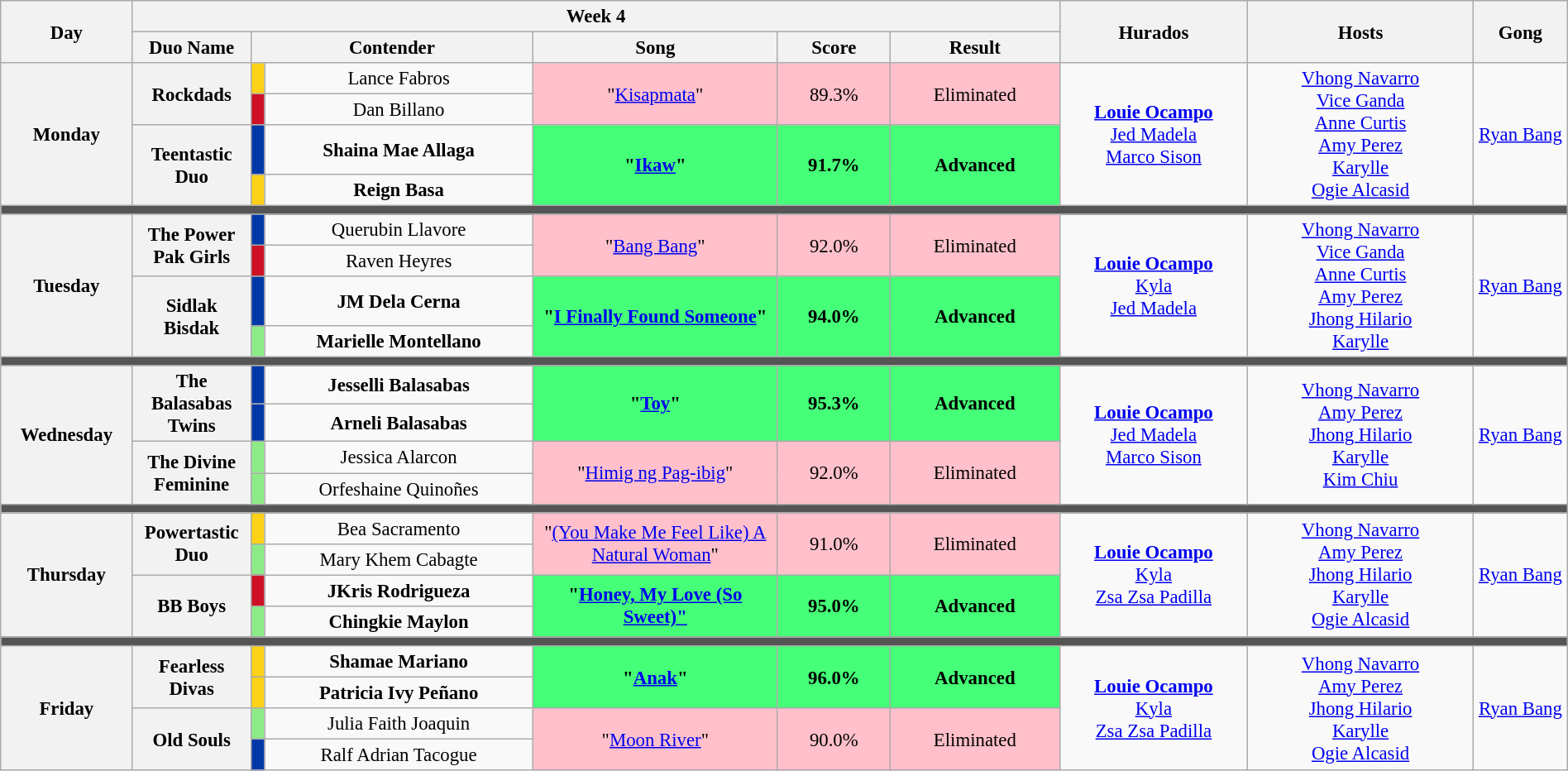<table class="wikitable mw-collapsible mw-collapsed" style="text-align:center; width:100%;font-size:95%;">
<tr>
<th rowspan="2" width="07%">Day</th>
<th colspan="6">Week 4</th>
<th rowspan="2" width="10%">Hurados</th>
<th rowspan="2" width="12%">Hosts</th>
<th rowspan="2" width="05%">Gong</th>
</tr>
<tr>
<th width="5%">Duo Name</th>
<th colspan="2" width="15%">Contender</th>
<th width="13%">Song</th>
<th width="06%">Score</th>
<th width="09%">Result</th>
</tr>
<tr>
<th rowspan="4">Monday<br><small></small></th>
<th rowspan="2">Rockdads</th>
<th style="background-color:#FCD116;"></th>
<td>Lance Fabros</td>
<td rowspan="2" style="background:pink;">"<a href='#'>Kisapmata</a>"</td>
<td rowspan="2" style="background:pink;">89.3%</td>
<td rowspan="2" style="background:pink;">Eliminated</td>
<td rowspan="4"><strong><a href='#'>Louie Ocampo</a></strong><br><a href='#'>Jed Madela</a><br><a href='#'>Marco Sison</a></td>
<td rowspan="4"><a href='#'>Vhong Navarro</a><br><a href='#'>Vice Ganda</a><br><a href='#'>Anne Curtis</a><br><a href='#'>Amy Perez</a><br><a href='#'>Karylle</a><br><a href='#'>Ogie Alcasid</a></td>
<td rowspan="4"><a href='#'>Ryan Bang</a></td>
</tr>
<tr>
<th style="background-color:#CE1126;"></th>
<td>Dan Billano</td>
</tr>
<tr>
<th rowspan="2">Teentastic Duo</th>
<th style="background-color:#0038A8;"></th>
<td><strong>Shaina Mae Allaga</strong></td>
<td rowspan="2" style="background:#44ff77;"><strong>"<a href='#'>Ikaw</a>"</strong></td>
<td rowspan="2" style="background:#44ff77;"><strong>91.7%</strong></td>
<td rowspan="2" style="background:#44ff77;"><strong>Advanced</strong></td>
</tr>
<tr>
<th style="background-color:#FCD116;"></th>
<td><strong>Reign Basa</strong></td>
</tr>
<tr>
<th colspan="10" style="background:#555;"></th>
</tr>
<tr>
<th rowspan="4">Tuesday<br><small></small></th>
<th rowspan="2">The Power Pak Girls</th>
<th style="background-color:#0038A8;"></th>
<td>Querubin Llavore</td>
<td rowspan="2" style="background:pink;">"<a href='#'>Bang Bang</a>"</td>
<td rowspan="2" style="background:pink;">92.0%</td>
<td rowspan="2" style="background:pink;">Eliminated</td>
<td rowspan="4"><strong><a href='#'>Louie Ocampo</a></strong><br><a href='#'>Kyla</a><br><a href='#'>Jed Madela</a></td>
<td rowspan="4"><a href='#'>Vhong Navarro</a><br><a href='#'>Vice Ganda</a><br><a href='#'>Anne Curtis</a><br><a href='#'>Amy Perez</a><br><a href='#'>Jhong Hilario</a><br><a href='#'>Karylle</a></td>
<td rowspan="4"><a href='#'>Ryan Bang</a></td>
</tr>
<tr>
<th style="background-color:#CE1126;"></th>
<td>Raven Heyres</td>
</tr>
<tr>
<th rowspan="2">Sidlak Bisdak</th>
<th style="background-color:#0038A8;"></th>
<td><strong>JM Dela Cerna</strong></td>
<td rowspan="2" style="background:#44ff77;"><strong>"<a href='#'>I Finally Found Someone</a>"</strong></td>
<td rowspan="2" style="background:#44ff77;"><strong>94.0%</strong></td>
<td rowspan="2" style="background:#44ff77;"><strong>Advanced</strong></td>
</tr>
<tr>
<th style="background-color:#8deb87;"></th>
<td><strong>Marielle Montellano</strong></td>
</tr>
<tr>
<th colspan="10" style="background:#555;"></th>
</tr>
<tr>
<th rowspan="4">Wednesday<br><small></small></th>
<th rowspan="2">The Balasabas Twins</th>
<th style="background-color:#0038A8;"></th>
<td><strong>Jesselli Balasabas</strong></td>
<td rowspan="2" style="background:#44ff77;"><strong>"<a href='#'>Toy</a>"</strong></td>
<td rowspan="2" style="background:#44ff77;"><strong>95.3%</strong></td>
<td rowspan="2" style="background:#44ff77;"><strong>Advanced</strong></td>
<td rowspan="4"><strong><a href='#'>Louie Ocampo</a></strong><br><a href='#'>Jed Madela</a><br><a href='#'>Marco Sison</a></td>
<td rowspan="4"><a href='#'>Vhong Navarro</a><br><a href='#'>Amy Perez</a><br><a href='#'>Jhong Hilario</a><br><a href='#'>Karylle</a><br><a href='#'>Kim Chiu</a></td>
<td rowspan="4"><a href='#'>Ryan Bang</a></td>
</tr>
<tr>
<th style="background-color:#0038A8;"></th>
<td><strong>Arneli Balasabas</strong></td>
</tr>
<tr>
<th rowspan="2">The Divine Feminine</th>
<th style="background-color:#8deb87;"></th>
<td>Jessica Alarcon</td>
<td rowspan="2" style="background:pink;">"<a href='#'>Himig ng Pag-ibig</a>"</td>
<td rowspan="2" style="background:pink;">92.0%</td>
<td rowspan="2" style="background:pink;">Eliminated</td>
</tr>
<tr>
<th style="background-color:#8deb87;"></th>
<td>Orfeshaine Quinoñes</td>
</tr>
<tr>
<th colspan="10" style="background:#555;"></th>
</tr>
<tr>
<th rowspan="4">Thursday<br><small></small></th>
<th rowspan="2">Powertastic Duo</th>
<th style="background-color:#FCD116;"></th>
<td>Bea Sacramento</td>
<td rowspan="2" style="background:pink;">"<a href='#'>(You Make Me Feel Like) A Natural Woman</a>"</td>
<td rowspan="2" style="background:pink;">91.0%</td>
<td rowspan="2" style="background:pink;">Eliminated</td>
<td rowspan="4"><strong><a href='#'>Louie Ocampo</a></strong><br><a href='#'>Kyla</a><br><a href='#'>Zsa Zsa Padilla</a></td>
<td rowspan="4"><a href='#'>Vhong Navarro</a><br><a href='#'>Amy Perez</a><br><a href='#'>Jhong Hilario</a><br><a href='#'>Karylle</a><br><a href='#'>Ogie Alcasid</a></td>
<td rowspan="4"><a href='#'>Ryan Bang</a></td>
</tr>
<tr>
<th style="background-color:#8deb87;"></th>
<td>Mary Khem Cabagte</td>
</tr>
<tr>
<th rowspan="2">BB Boys</th>
<th style="background-color:#CE1126;"></th>
<td><strong>JKris Rodrigueza</strong></td>
<td rowspan="2" style="background:#44ff77;"><strong>"<a href='#'>Honey, My Love (So Sweet)"</a></strong></td>
<td rowspan="2" style="background:#44ff77;"><strong>95.0%</strong></td>
<td rowspan="2" style="background:#44ff77;"><strong>Advanced</strong></td>
</tr>
<tr>
<th style="background-color:#8deb87;"></th>
<td><strong>Chingkie Maylon</strong></td>
</tr>
<tr>
<th colspan="10" style="background:#555;"></th>
</tr>
<tr>
<th rowspan="4">Friday<br><small></small></th>
<th rowspan="2">Fearless Divas</th>
<th style="background-color:#FCD116;"></th>
<td><strong>Shamae Mariano</strong></td>
<td rowspan="2" style="background:#44ff77;"><strong>"<a href='#'>Anak</a>"</strong></td>
<td rowspan="2" style="background:#44ff77;"><strong>96.0%</strong></td>
<td rowspan="2" style="background:#44ff77;"><strong>Advanced</strong></td>
<td rowspan="4"><strong><a href='#'>Louie Ocampo</a></strong><br><a href='#'>Kyla</a><br><a href='#'>Zsa Zsa Padilla</a></td>
<td rowspan="4"><a href='#'>Vhong Navarro</a><br><a href='#'>Amy Perez</a><br><a href='#'>Jhong Hilario</a><br><a href='#'>Karylle</a><br><a href='#'>Ogie Alcasid</a></td>
<td rowspan="4"><a href='#'>Ryan Bang</a></td>
</tr>
<tr>
<th style="background-color:#FCD116;"></th>
<td><strong>Patricia Ivy Peñano</strong></td>
</tr>
<tr>
<th rowspan="2">Old Souls</th>
<th style="background-color:#8deb87;"></th>
<td>Julia Faith Joaquin</td>
<td rowspan="2" style="background:pink;">"<a href='#'>Moon River</a>"</td>
<td rowspan="2" style="background:pink;">90.0%</td>
<td rowspan="2" style="background:pink;">Eliminated</td>
</tr>
<tr>
<td style="background-color:#0038A8;"></td>
<td>Ralf Adrian Tacogue</td>
</tr>
</table>
